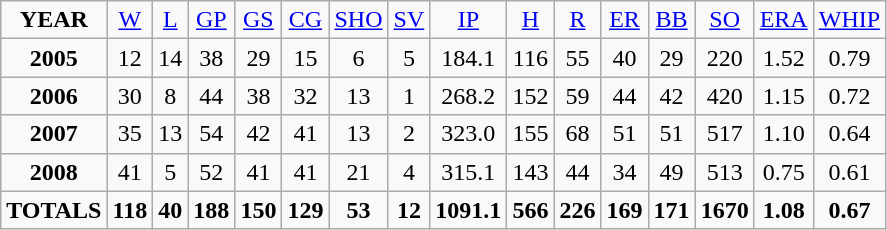<table class="wikitable">
<tr align=center>
<td><strong>YEAR</strong></td>
<td><a href='#'>W</a></td>
<td><a href='#'>L</a></td>
<td><a href='#'>GP</a></td>
<td><a href='#'>GS</a></td>
<td><a href='#'>CG</a></td>
<td><a href='#'>SHO</a></td>
<td><a href='#'>SV</a></td>
<td><a href='#'>IP</a></td>
<td><a href='#'>H</a></td>
<td><a href='#'>R</a></td>
<td><a href='#'>ER</a></td>
<td><a href='#'>BB</a></td>
<td><a href='#'>SO</a></td>
<td><a href='#'>ERA</a></td>
<td><a href='#'>WHIP</a></td>
</tr>
<tr align=center>
<td><strong>2005</strong></td>
<td>12</td>
<td>14</td>
<td>38</td>
<td>29</td>
<td>15</td>
<td>6</td>
<td>5</td>
<td>184.1</td>
<td>116</td>
<td>55</td>
<td>40</td>
<td>29</td>
<td>220</td>
<td>1.52</td>
<td>0.79</td>
</tr>
<tr align=center>
<td><strong>2006</strong></td>
<td>30</td>
<td>8</td>
<td>44</td>
<td>38</td>
<td>32</td>
<td>13</td>
<td>1</td>
<td>268.2</td>
<td>152</td>
<td>59</td>
<td>44</td>
<td>42</td>
<td>420</td>
<td>1.15</td>
<td>0.72</td>
</tr>
<tr align=center>
<td><strong>2007</strong></td>
<td>35</td>
<td>13</td>
<td>54</td>
<td>42</td>
<td>41</td>
<td>13</td>
<td>2</td>
<td>323.0</td>
<td>155</td>
<td>68</td>
<td>51</td>
<td>51</td>
<td>517</td>
<td>1.10</td>
<td>0.64</td>
</tr>
<tr align=center>
<td><strong>2008</strong></td>
<td>41</td>
<td>5</td>
<td>52</td>
<td>41</td>
<td>41</td>
<td>21</td>
<td>4</td>
<td>315.1</td>
<td>143</td>
<td>44</td>
<td>34</td>
<td>49</td>
<td>513</td>
<td>0.75</td>
<td>0.61</td>
</tr>
<tr align=center>
<td><strong>TOTALS</strong></td>
<td><strong>118</strong></td>
<td><strong>40</strong></td>
<td><strong>188</strong></td>
<td><strong>150</strong></td>
<td><strong>129</strong></td>
<td><strong>53</strong></td>
<td><strong>12</strong></td>
<td><strong>1091.1</strong></td>
<td><strong>566</strong></td>
<td><strong>226</strong></td>
<td><strong>169</strong></td>
<td><strong>171</strong></td>
<td><strong>1670</strong></td>
<td><strong>1.08</strong></td>
<td><strong>0.67</strong></td>
</tr>
</table>
